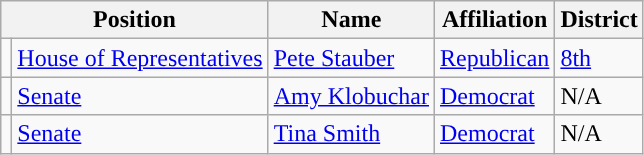<table class="wikitable">
<tr>
<th colspan="2">Position</th>
<th>Name</th>
<th>Affiliation</th>
<th>District</th>
</tr>
<tr>
<td style="background-color:"></td>
<td><a href='#'>House of Representatives</a></td>
<td><a href='#'>Pete Stauber</a></td>
<td><a href='#'>Republican</a></td>
<td><a href='#'>8th</a></td>
</tr>
<tr>
<td style="background-color:"></td>
<td><a href='#'>Senate</a></td>
<td><a href='#'>Amy Klobuchar</a></td>
<td><a href='#'>Democrat</a></td>
<td>N/A</td>
</tr>
<tr>
<td style="background-color:"></td>
<td><a href='#'>Senate</a></td>
<td><a href='#'>Tina Smith</a></td>
<td><a href='#'>Democrat</a></td>
<td>N/A</td>
</tr>
</table>
